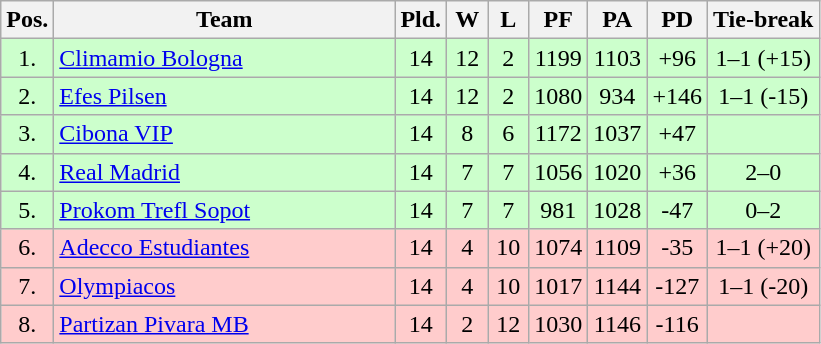<table class="wikitable" style="text-align:center">
<tr>
<th width=15>Pos.</th>
<th width=220>Team</th>
<th width=20>Pld.</th>
<th width=20>W</th>
<th width=20>L</th>
<th width=20>PF</th>
<th width=20>PA</th>
<th width=20>PD</th>
<th>Tie-break</th>
</tr>
<tr style="background: #ccffcc;">
<td>1.</td>
<td align=left> <a href='#'>Climamio Bologna</a></td>
<td>14</td>
<td>12</td>
<td>2</td>
<td>1199</td>
<td>1103</td>
<td>+96</td>
<td>1–1 (+15)</td>
</tr>
<tr style="background: #ccffcc;">
<td>2.</td>
<td align=left> <a href='#'>Efes Pilsen</a></td>
<td>14</td>
<td>12</td>
<td>2</td>
<td>1080</td>
<td>934</td>
<td>+146</td>
<td>1–1 (-15)</td>
</tr>
<tr style="background: #ccffcc;">
<td>3.</td>
<td align=left> <a href='#'>Cibona VIP</a></td>
<td>14</td>
<td>8</td>
<td>6</td>
<td>1172</td>
<td>1037</td>
<td>+47</td>
<td></td>
</tr>
<tr style="background: #ccffcc;">
<td>4.</td>
<td align=left> <a href='#'>Real Madrid</a></td>
<td>14</td>
<td>7</td>
<td>7</td>
<td>1056</td>
<td>1020</td>
<td>+36</td>
<td>2–0</td>
</tr>
<tr style="background: #ccffcc;">
<td>5.</td>
<td align=left> <a href='#'>Prokom Trefl Sopot</a></td>
<td>14</td>
<td>7</td>
<td>7</td>
<td>981</td>
<td>1028</td>
<td>-47</td>
<td>0–2</td>
</tr>
<tr style="background: #ffcccc;">
<td>6.</td>
<td align=left> <a href='#'>Adecco Estudiantes</a></td>
<td>14</td>
<td>4</td>
<td>10</td>
<td>1074</td>
<td>1109</td>
<td>-35</td>
<td>1–1 (+20)</td>
</tr>
<tr style="background: #ffcccc;">
<td>7.</td>
<td align=left> <a href='#'>Olympiacos</a></td>
<td>14</td>
<td>4</td>
<td>10</td>
<td>1017</td>
<td>1144</td>
<td>-127</td>
<td>1–1 (-20)</td>
</tr>
<tr style="background: #ffcccc;">
<td>8.</td>
<td align=left> <a href='#'>Partizan Pivara MB</a></td>
<td>14</td>
<td>2</td>
<td>12</td>
<td>1030</td>
<td>1146</td>
<td>-116</td>
<td></td>
</tr>
</table>
